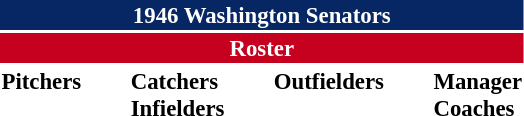<table class="toccolours" style="font-size: 95%;">
<tr>
<th colspan="10" style="background-color: #072764; color: white; text-align: center;">1946 Washington Senators</th>
</tr>
<tr>
<td colspan="10" style="background-color: #c6011f; color: white; text-align: center;"><strong>Roster</strong></td>
</tr>
<tr>
<td valign="top"><strong>Pitchers</strong><br>














</td>
<td width="25px"></td>
<td valign="top"><strong>Catchers</strong><br>


<strong>Infielders</strong>









</td>
<td width="25px"></td>
<td valign="top"><strong>Outfielders</strong><br>





</td>
<td width="25px"></td>
<td valign="top"><strong>Manager</strong><br>
<strong>Coaches</strong>





</td>
</tr>
<tr>
</tr>
</table>
